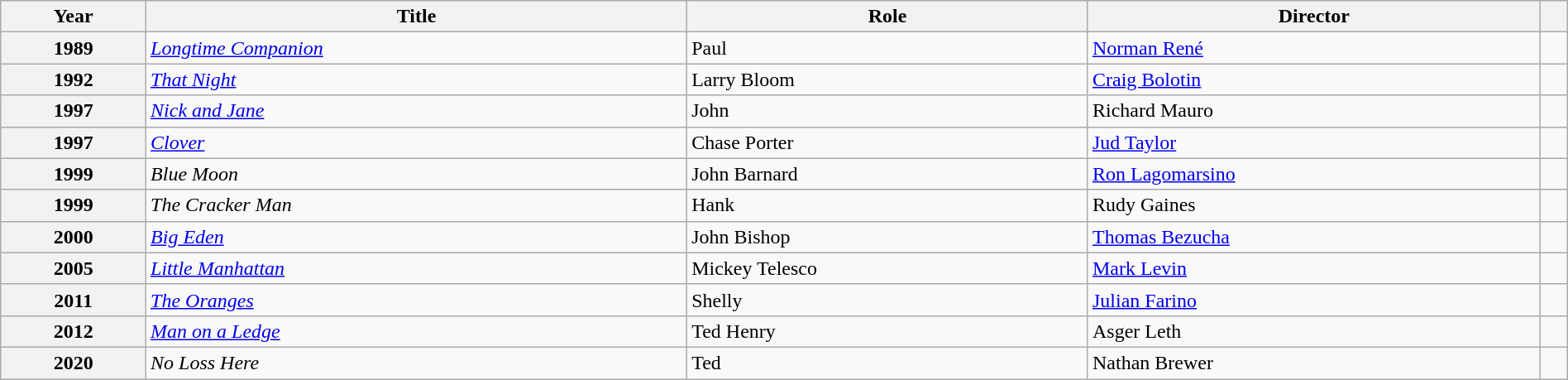<table class="wikitable plainrowheaders sortable" style="width:100%;">
<tr>
<th scope="col" 3%>Year</th>
<th scope="col" 15%>Title</th>
<th scope="col" 15%>Role</th>
<th scope="col" 15%>Director</th>
<th scope="col" 3% class=unsortable></th>
</tr>
<tr>
<th scope="row">1989</th>
<td><em><a href='#'>Longtime Companion</a></em></td>
<td>Paul</td>
<td><a href='#'>Norman René</a></td>
<td></td>
</tr>
<tr>
<th scope="row">1992</th>
<td><em><a href='#'>That Night</a></em></td>
<td>Larry Bloom</td>
<td><a href='#'>Craig Bolotin</a></td>
<td></td>
</tr>
<tr>
<th scope="row">1997</th>
<td><em><a href='#'>Nick and Jane</a></em></td>
<td>John</td>
<td>Richard Mauro</td>
<td></td>
</tr>
<tr>
<th scope="row">1997</th>
<td><em><a href='#'>Clover</a></em></td>
<td>Chase Porter</td>
<td><a href='#'>Jud Taylor</a></td>
<td></td>
</tr>
<tr>
<th scope="row">1999</th>
<td><em>Blue Moon</em></td>
<td>John Barnard</td>
<td><a href='#'>Ron Lagomarsino</a></td>
<td></td>
</tr>
<tr>
<th scope="row">1999</th>
<td><em>The Cracker Man</em></td>
<td>Hank</td>
<td>Rudy Gaines</td>
<td></td>
</tr>
<tr>
<th scope="row">2000</th>
<td><em><a href='#'>Big Eden</a></em></td>
<td>John Bishop</td>
<td><a href='#'>Thomas Bezucha</a></td>
<td></td>
</tr>
<tr>
<th scope="row">2005</th>
<td><em><a href='#'>Little Manhattan</a></em></td>
<td>Mickey Telesco</td>
<td><a href='#'>Mark Levin</a></td>
<td></td>
</tr>
<tr>
<th scope="row">2011</th>
<td><em><a href='#'>The Oranges</a></em></td>
<td>Shelly</td>
<td><a href='#'>Julian Farino</a></td>
<td></td>
</tr>
<tr>
<th scope="row">2012</th>
<td><em><a href='#'>Man on a Ledge</a></em></td>
<td>Ted Henry</td>
<td>Asger Leth</td>
<td></td>
</tr>
<tr>
<th scope="row">2020</th>
<td><em>No Loss Here</em></td>
<td>Ted</td>
<td>Nathan Brewer</td>
<td></td>
</tr>
</table>
